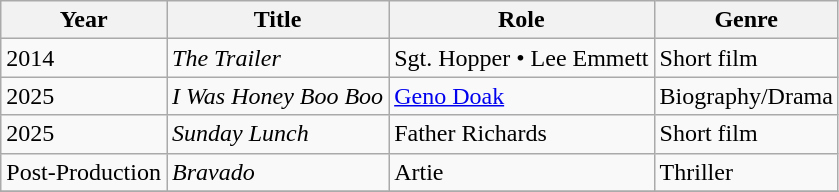<table class="wikitable sortable">
<tr>
<th>Year</th>
<th>Title</th>
<th>Role</th>
<th class="unsortable">Genre</th>
</tr>
<tr>
<td>2014</td>
<td><em>The Trailer</em></td>
<td>Sgt. Hopper • Lee Emmett</td>
<td>Short film</td>
</tr>
<tr>
<td>2025</td>
<td><em>I Was Honey Boo Boo</em></td>
<td><a href='#'>Geno Doak</a></td>
<td>Biography/Drama</td>
</tr>
<tr>
<td>2025</td>
<td><em>Sunday Lunch</em></td>
<td>Father Richards</td>
<td>Short film</td>
</tr>
<tr>
<td>Post-Production</td>
<td><em>Bravado</em></td>
<td>Artie</td>
<td>Thriller</td>
</tr>
<tr>
</tr>
</table>
